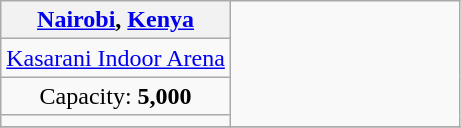<table class=wikitable style=text-align:center>
<tr>
<th colspan="1"><a href='#'>Nairobi</a>, <a href='#'>Kenya</a></th>
<td rowspan=4></td>
</tr>
<tr>
<td width=50%><a href='#'>Kasarani Indoor Arena</a></td>
</tr>
<tr>
<td>Capacity: <strong>5,000</strong></td>
</tr>
<tr>
<td></td>
</tr>
<tr>
</tr>
</table>
